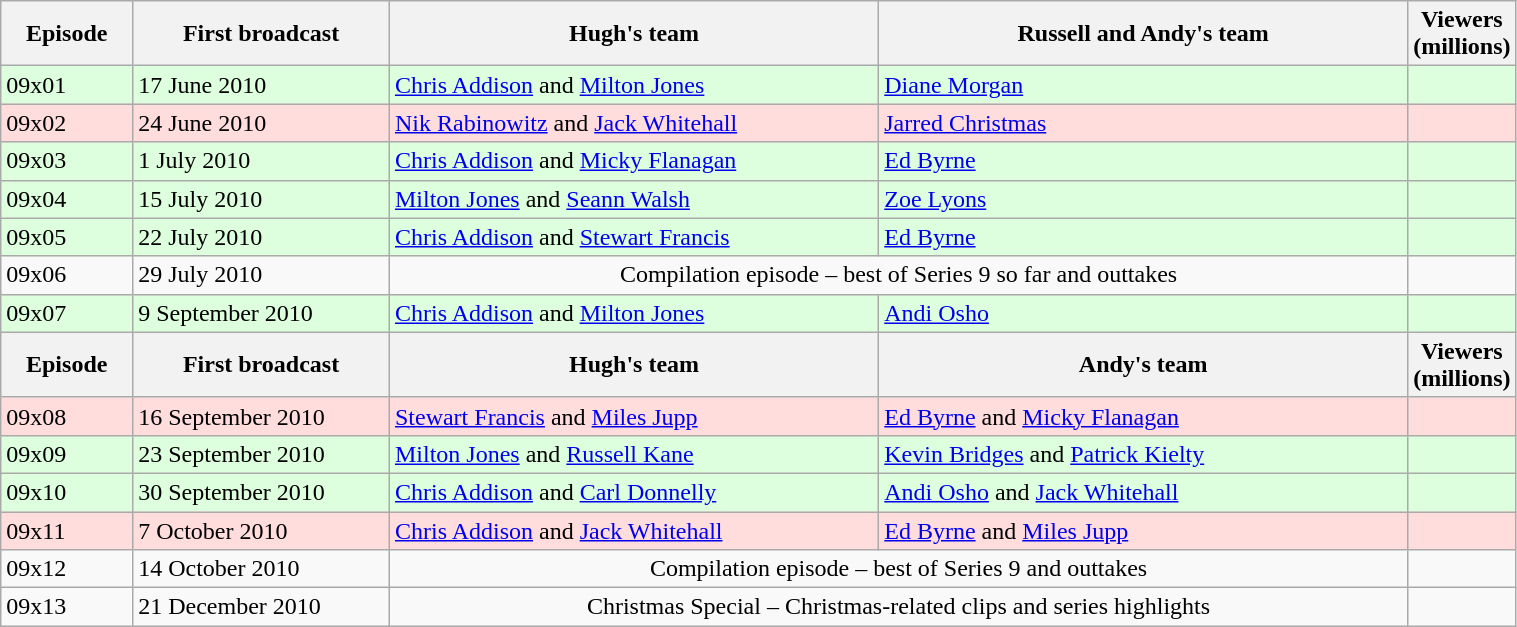<table class="wikitable" style="width:80%;">
<tr>
<th style="width:9%;">Episode</th>
<th style="width:18%;">First broadcast</th>
<th style="width:35%;">Hugh's team</th>
<th style="width:38%;">Russell and Andy's team</th>
<th style="width:38%;">Viewers<br>(millions)</th>
</tr>
<tr style="background:#dfd;">
<td>09x01</td>
<td>17 June 2010</td>
<td><a href='#'>Chris Addison</a> and <a href='#'>Milton Jones</a></td>
<td><a href='#'>Diane Morgan</a></td>
<td></td>
</tr>
<tr style="background:#fdd;">
<td>09x02</td>
<td>24 June 2010</td>
<td><a href='#'>Nik Rabinowitz</a> and <a href='#'>Jack Whitehall</a></td>
<td><a href='#'>Jarred Christmas</a></td>
<td></td>
</tr>
<tr style="background:#dfd;">
<td>09x03</td>
<td>1 July 2010</td>
<td><a href='#'>Chris Addison</a> and <a href='#'>Micky Flanagan</a></td>
<td><a href='#'>Ed Byrne</a></td>
<td></td>
</tr>
<tr style="background:#dfd;">
<td>09x04</td>
<td>15 July 2010</td>
<td><a href='#'>Milton Jones</a> and <a href='#'>Seann Walsh</a></td>
<td><a href='#'>Zoe Lyons</a></td>
<td></td>
</tr>
<tr style="background:#dfd;">
<td>09x05</td>
<td>22 July 2010</td>
<td><a href='#'>Chris Addison</a> and <a href='#'>Stewart Francis</a></td>
<td><a href='#'>Ed Byrne</a></td>
<td></td>
</tr>
<tr>
<td>09x06</td>
<td>29 July 2010</td>
<td colspan="2" style="text-align:center;">Compilation episode – best of Series 9 so far and outtakes</td>
<td></td>
</tr>
<tr style="background:#dfd;">
<td>09x07</td>
<td>9 September 2010</td>
<td><a href='#'>Chris Addison</a> and <a href='#'>Milton Jones</a></td>
<td><a href='#'>Andi Osho</a></td>
<td></td>
</tr>
<tr>
<th>Episode</th>
<th>First broadcast</th>
<th>Hugh's team</th>
<th>Andy's team</th>
<th>Viewers<br>(millions)</th>
</tr>
<tr style="background:#fdd;">
<td>09x08</td>
<td>16 September 2010</td>
<td><a href='#'>Stewart Francis</a> and <a href='#'>Miles Jupp</a></td>
<td><a href='#'>Ed Byrne</a> and <a href='#'>Micky Flanagan</a></td>
<td></td>
</tr>
<tr style="background:#dfd;">
<td>09x09</td>
<td>23 September 2010</td>
<td><a href='#'>Milton Jones</a> and <a href='#'>Russell Kane</a></td>
<td><a href='#'>Kevin Bridges</a> and <a href='#'>Patrick Kielty</a></td>
<td></td>
</tr>
<tr style="background:#dfd;">
<td>09x10</td>
<td>30 September 2010</td>
<td><a href='#'>Chris Addison</a> and <a href='#'>Carl Donnelly</a></td>
<td><a href='#'>Andi Osho</a> and <a href='#'>Jack Whitehall</a></td>
<td></td>
</tr>
<tr style="background:#fdd;">
<td>09x11</td>
<td>7 October 2010</td>
<td><a href='#'>Chris Addison</a> and <a href='#'>Jack Whitehall</a></td>
<td><a href='#'>Ed Byrne</a> and <a href='#'>Miles Jupp</a></td>
<td></td>
</tr>
<tr>
<td>09x12</td>
<td>14 October 2010</td>
<td style="text-align:center;" colspan="2">Compilation episode – best of Series 9 and outtakes</td>
<td></td>
</tr>
<tr>
<td>09x13</td>
<td>21 December 2010</td>
<td style="text-align:center;" colspan="2">Christmas Special – Christmas-related clips and series highlights</td>
<td></td>
</tr>
</table>
